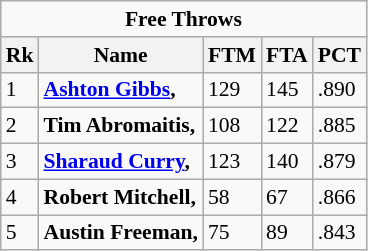<table class="wikitable" style="white-space:nowrap; font-size:90%;">
<tr>
<td colspan=5 align=center><strong>Free Throws</strong></td>
</tr>
<tr>
<th>Rk</th>
<th>Name</th>
<th>FTM</th>
<th>FTA</th>
<th>PCT</th>
</tr>
<tr>
<td>1</td>
<td><strong><a href='#'>Ashton Gibbs</a>, </strong></td>
<td>129</td>
<td>145</td>
<td>.890</td>
</tr>
<tr>
<td>2</td>
<td><strong>Tim Abromaitis, </strong></td>
<td>108</td>
<td>122</td>
<td>.885</td>
</tr>
<tr>
<td>3</td>
<td><strong><a href='#'>Sharaud Curry</a>, </strong></td>
<td>123</td>
<td>140</td>
<td>.879</td>
</tr>
<tr>
<td>4</td>
<td><strong>Robert Mitchell, </strong></td>
<td>58</td>
<td>67</td>
<td>.866</td>
</tr>
<tr>
<td>5</td>
<td><strong>Austin Freeman, </strong></td>
<td>75</td>
<td>89</td>
<td>.843</td>
</tr>
</table>
